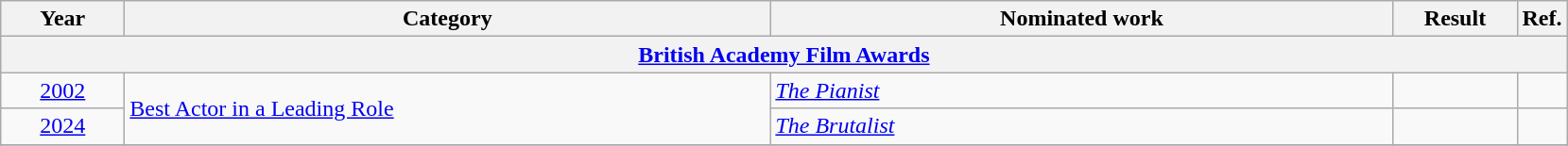<table class=wikitable>
<tr>
<th scope="col" style="width:5em;">Year</th>
<th scope="col" style="width:28em;">Category</th>
<th scope="col" style="width:27em;">Nominated work</th>
<th scope="col" style="width:5em;">Result</th>
<th>Ref.</th>
</tr>
<tr>
<th colspan=5><a href='#'>British Academy Film Awards</a></th>
</tr>
<tr>
<td style="text-align:center;"><a href='#'>2002</a></td>
<td rowspan="2"><a href='#'>Best Actor in a Leading Role</a></td>
<td><em><a href='#'>The Pianist</a></em></td>
<td></td>
<td style="text-align:center;"></td>
</tr>
<tr>
<td style="text-align:center;"><a href='#'>2024</a></td>
<td><em><a href='#'>The Brutalist</a></em></td>
<td></td>
<td style="text-align:center;"></td>
</tr>
<tr>
</tr>
</table>
